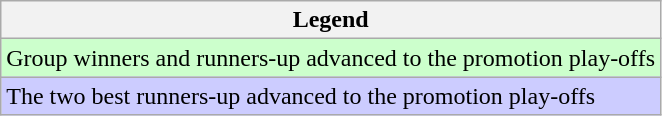<table class="wikitable">
<tr>
<th>Legend</th>
</tr>
<tr bgcolor=#ccffcc>
<td>Group winners and runners-up advanced to the promotion play-offs</td>
</tr>
<tr bgcolor=#ccccff>
<td>The two best runners-up advanced to the promotion play-offs</td>
</tr>
</table>
